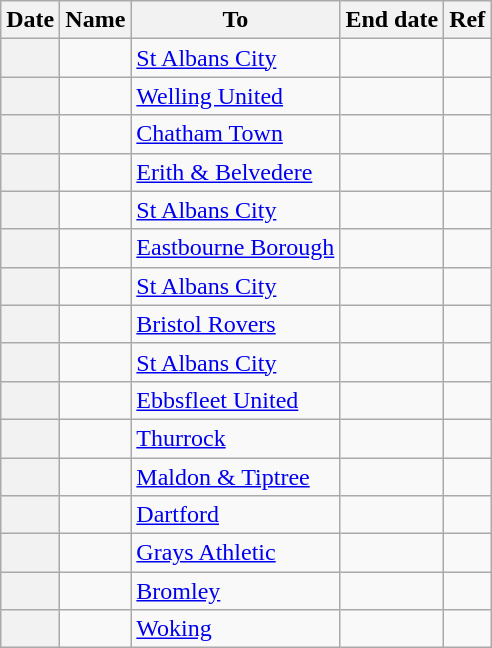<table class="wikitable sortable plainrowheaders">
<tr>
<th scope=col>Date</th>
<th scope=col>Name</th>
<th scope=col>To</th>
<th scope=col>End date</th>
<th scope=col class=unsortable>Ref</th>
</tr>
<tr>
<th scope=row></th>
<td></td>
<td><a href='#'>St Albans City</a></td>
<td></td>
<td style="text-align:center;"></td>
</tr>
<tr>
<th scope=row></th>
<td></td>
<td><a href='#'>Welling United</a></td>
<td></td>
<td style="text-align:center;"></td>
</tr>
<tr>
<th scope=row></th>
<td></td>
<td><a href='#'>Chatham Town</a></td>
<td></td>
<td style="text-align:center;"></td>
</tr>
<tr>
<th scope=row></th>
<td></td>
<td><a href='#'>Erith & Belvedere</a></td>
<td></td>
<td style="text-align:center;"></td>
</tr>
<tr>
<th scope=row></th>
<td></td>
<td><a href='#'>St Albans City</a></td>
<td></td>
<td style="text-align:center;"></td>
</tr>
<tr>
<th scope=row></th>
<td></td>
<td><a href='#'>Eastbourne Borough</a></td>
<td></td>
<td style="text-align:center;"></td>
</tr>
<tr>
<th scope=row></th>
<td></td>
<td><a href='#'>St Albans City</a></td>
<td></td>
<td style="text-align:center;"></td>
</tr>
<tr>
<th scope=row></th>
<td></td>
<td><a href='#'>Bristol Rovers</a></td>
<td></td>
<td style="text-align:center;"></td>
</tr>
<tr>
<th scope=row></th>
<td></td>
<td><a href='#'>St Albans City</a></td>
<td></td>
<td style="text-align:center;"></td>
</tr>
<tr>
<th scope=row></th>
<td></td>
<td><a href='#'>Ebbsfleet United</a></td>
<td></td>
<td style="text-align:center;"></td>
</tr>
<tr>
<th scope=row></th>
<td></td>
<td><a href='#'>Thurrock</a></td>
<td></td>
<td style="text-align:center;"></td>
</tr>
<tr>
<th scope=row></th>
<td></td>
<td><a href='#'>Maldon & Tiptree</a></td>
<td></td>
<td style="text-align:center;"></td>
</tr>
<tr>
<th scope=row></th>
<td></td>
<td><a href='#'>Dartford</a></td>
<td></td>
<td style="text-align:center;"></td>
</tr>
<tr>
<th scope=row></th>
<td></td>
<td><a href='#'>Grays Athletic</a></td>
<td></td>
<td style="text-align:center;"></td>
</tr>
<tr>
<th scope=row></th>
<td></td>
<td><a href='#'>Bromley</a></td>
<td></td>
<td style="text-align:center;"></td>
</tr>
<tr>
<th scope=row></th>
<td></td>
<td><a href='#'>Woking</a></td>
<td></td>
<td style="text-align:center;"></td>
</tr>
</table>
